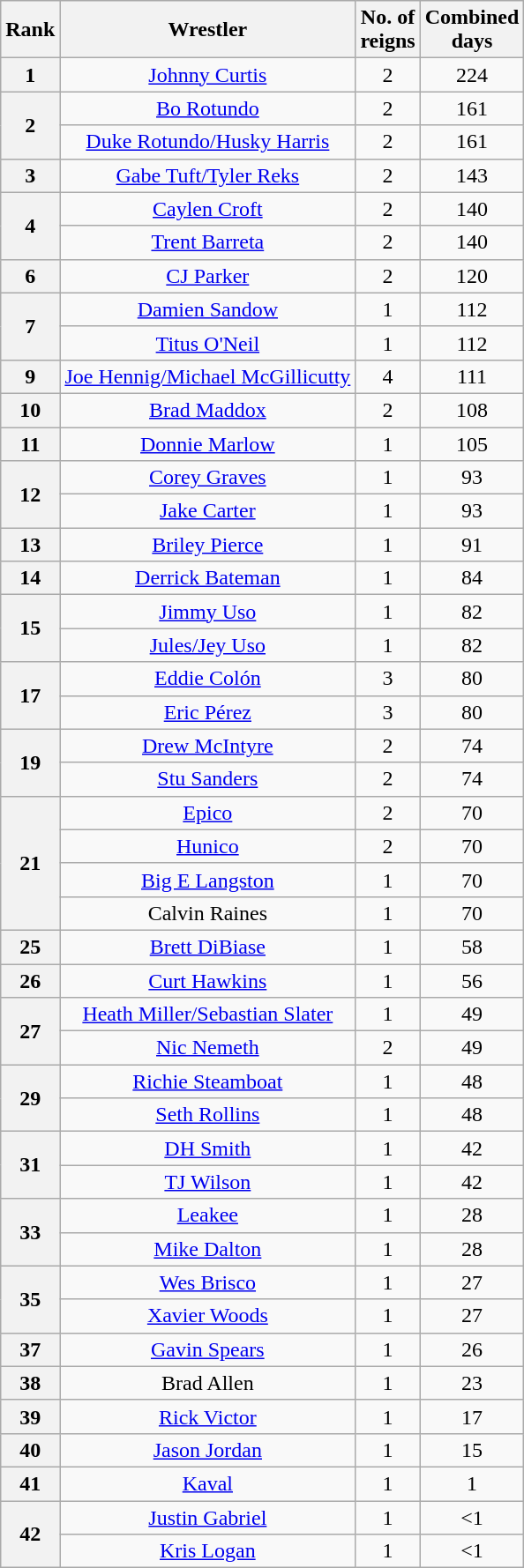<table class="wikitable sortable" style="text-align: center">
<tr>
<th>Rank</th>
<th>Wrestler</th>
<th>No. of<br>reigns</th>
<th>Combined<br>days</th>
</tr>
<tr>
<th>1</th>
<td><a href='#'>Johnny Curtis</a></td>
<td>2</td>
<td>224</td>
</tr>
<tr>
<th rowspan=2>2</th>
<td><a href='#'>Bo Rotundo</a></td>
<td>2</td>
<td>161</td>
</tr>
<tr>
<td><a href='#'>Duke Rotundo/Husky Harris</a></td>
<td>2</td>
<td>161</td>
</tr>
<tr>
<th>3</th>
<td><a href='#'>Gabe Tuft/Tyler Reks</a></td>
<td>2</td>
<td>143</td>
</tr>
<tr>
<th rowspan=2>4</th>
<td><a href='#'>Caylen Croft</a></td>
<td>2</td>
<td>140</td>
</tr>
<tr>
<td><a href='#'>Trent Barreta</a></td>
<td>2</td>
<td>140</td>
</tr>
<tr>
<th>6</th>
<td><a href='#'>CJ Parker</a></td>
<td>2</td>
<td>120</td>
</tr>
<tr>
<th rowspan=2>7</th>
<td><a href='#'>Damien Sandow</a></td>
<td>1</td>
<td>112</td>
</tr>
<tr>
<td><a href='#'>Titus O'Neil</a></td>
<td>1</td>
<td>112</td>
</tr>
<tr>
<th>9</th>
<td><a href='#'>Joe Hennig/Michael McGillicutty</a></td>
<td>4</td>
<td>111</td>
</tr>
<tr>
<th>10</th>
<td><a href='#'>Brad Maddox</a></td>
<td>2</td>
<td>108</td>
</tr>
<tr>
<th>11</th>
<td><a href='#'>Donnie Marlow</a></td>
<td>1</td>
<td>105</td>
</tr>
<tr>
<th rowspan=2>12</th>
<td><a href='#'>Corey Graves</a></td>
<td>1</td>
<td>93</td>
</tr>
<tr>
<td><a href='#'>Jake Carter</a></td>
<td>1</td>
<td>93</td>
</tr>
<tr>
<th>13</th>
<td><a href='#'>Briley Pierce</a></td>
<td>1</td>
<td>91</td>
</tr>
<tr>
<th>14</th>
<td><a href='#'>Derrick Bateman</a></td>
<td>1</td>
<td>84</td>
</tr>
<tr>
<th rowspan=2>15</th>
<td><a href='#'>Jimmy Uso</a></td>
<td>1</td>
<td>82</td>
</tr>
<tr>
<td><a href='#'>Jules/Jey Uso</a></td>
<td>1</td>
<td>82</td>
</tr>
<tr>
<th rowspan=2>17</th>
<td><a href='#'>Eddie Colón</a></td>
<td>3</td>
<td>80</td>
</tr>
<tr>
<td><a href='#'>Eric Pérez</a></td>
<td>3</td>
<td>80</td>
</tr>
<tr>
<th rowspan=2>19</th>
<td><a href='#'>Drew McIntyre</a></td>
<td>2</td>
<td>74</td>
</tr>
<tr>
<td><a href='#'>Stu Sanders</a></td>
<td>2</td>
<td>74</td>
</tr>
<tr>
<th rowspan=4>21</th>
<td><a href='#'>Epico</a></td>
<td>2</td>
<td>70</td>
</tr>
<tr>
<td><a href='#'>Hunico</a></td>
<td>2</td>
<td>70</td>
</tr>
<tr>
<td><a href='#'>Big E Langston</a></td>
<td>1</td>
<td>70</td>
</tr>
<tr>
<td>Calvin Raines</td>
<td>1</td>
<td>70</td>
</tr>
<tr>
<th>25</th>
<td><a href='#'>Brett DiBiase</a></td>
<td>1</td>
<td>58</td>
</tr>
<tr>
<th>26</th>
<td><a href='#'>Curt Hawkins</a></td>
<td>1</td>
<td>56</td>
</tr>
<tr>
<th rowspan=2>27</th>
<td><a href='#'>Heath Miller/Sebastian Slater</a></td>
<td>1</td>
<td>49</td>
</tr>
<tr>
<td><a href='#'>Nic Nemeth</a></td>
<td>2</td>
<td>49</td>
</tr>
<tr>
<th rowspan=2>29</th>
<td><a href='#'>Richie Steamboat</a></td>
<td>1</td>
<td>48</td>
</tr>
<tr>
<td><a href='#'>Seth Rollins</a></td>
<td>1</td>
<td>48</td>
</tr>
<tr>
<th rowspan=2>31</th>
<td><a href='#'>DH Smith</a></td>
<td>1</td>
<td>42</td>
</tr>
<tr>
<td><a href='#'>TJ Wilson</a></td>
<td>1</td>
<td>42</td>
</tr>
<tr>
<th rowspan=2>33</th>
<td><a href='#'>Leakee</a></td>
<td>1</td>
<td>28</td>
</tr>
<tr>
<td><a href='#'>Mike Dalton</a></td>
<td>1</td>
<td>28</td>
</tr>
<tr>
<th rowspan=2>35</th>
<td><a href='#'>Wes Brisco</a></td>
<td>1</td>
<td>27</td>
</tr>
<tr>
<td><a href='#'>Xavier Woods</a></td>
<td>1</td>
<td>27</td>
</tr>
<tr>
<th>37</th>
<td><a href='#'>Gavin Spears</a></td>
<td>1</td>
<td>26</td>
</tr>
<tr>
<th>38</th>
<td>Brad Allen</td>
<td>1</td>
<td>23</td>
</tr>
<tr>
<th>39</th>
<td><a href='#'>Rick Victor</a></td>
<td>1</td>
<td>17</td>
</tr>
<tr>
<th>40</th>
<td><a href='#'>Jason Jordan</a></td>
<td>1</td>
<td>15</td>
</tr>
<tr>
<th>41</th>
<td><a href='#'>Kaval</a></td>
<td>1</td>
<td>1</td>
</tr>
<tr>
<th rowspan=2>42</th>
<td><a href='#'>Justin Gabriel</a></td>
<td>1</td>
<td><1</td>
</tr>
<tr>
<td><a href='#'>Kris Logan</a></td>
<td>1</td>
<td><1</td>
</tr>
</table>
